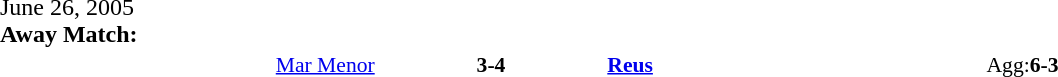<table width=100% cellspacing=1>
<tr>
<th width=20%></th>
<th width=12%></th>
<th width=20%></th>
<th></th>
</tr>
<tr>
<td>June 26, 2005<br><strong>Away Match:</strong></td>
</tr>
<tr style=font-size:90%>
<td align=right><a href='#'>Mar Menor</a></td>
<td align=center><strong>3-4</strong></td>
<td><strong><a href='#'>Reus</a></strong></td>
<td>Agg:<strong>6-3</strong></td>
</tr>
</table>
